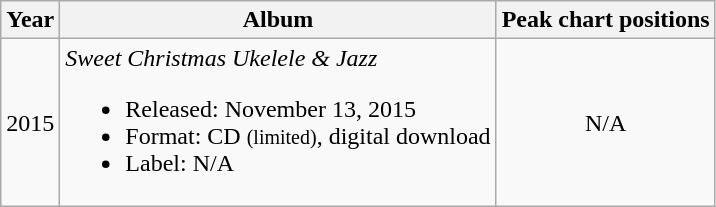<table class="wikitable" style="text-align:center;">
<tr>
<th rowspan="1">Year</th>
<th rowspan="1">Album</th>
<th colspan="1">Peak chart positions</th>
</tr>
<tr>
<td>2015</td>
<td align="left"><em>Sweet Christmas Ukelele & Jazz</em><br><ul><li>Released: November 13, 2015</li><li>Format: CD <small>(limited)</small>, digital download</li><li>Label: N/A</li></ul></td>
<td>N/A</td>
</tr>
</table>
